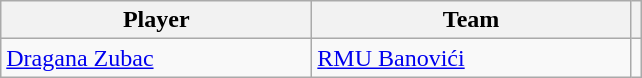<table class="wikitable" style="text-align: center;">
<tr>
<th style="width:200px;">Player</th>
<th style="width:205px;">Team</th>
<th></th>
</tr>
<tr>
<td align=left> <a href='#'>Dragana Zubac</a></td>
<td align=left> <a href='#'>RMU Banovići</a></td>
<td></td>
</tr>
</table>
